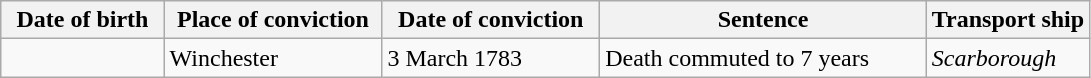<table class="wikitable sortable plainrowheaders" style="width=1024px;">
<tr>
<th style="width: 15%;">Date of birth</th>
<th style="width: 20%;">Place of conviction</th>
<th style="width: 20%;">Date of conviction</th>
<th style="width: 30%;">Sentence</th>
<th style="width: 15%;">Transport ship</th>
</tr>
<tr>
<td></td>
<td>Winchester</td>
<td>3 March 1783</td>
<td>Death commuted to 7 years</td>
<td><em>Scarborough</em></td>
</tr>
</table>
